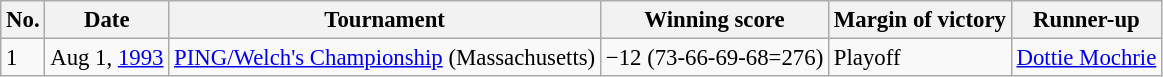<table class="wikitable" style="font-size:95%;">
<tr>
<th>No.</th>
<th>Date</th>
<th>Tournament</th>
<th>Winning score</th>
<th>Margin of victory</th>
<th>Runner-up</th>
</tr>
<tr>
<td>1</td>
<td>Aug 1, <a href='#'>1993</a></td>
<td><a href='#'>PING/Welch's Championship</a> (Massachusetts)</td>
<td>−12 (73-66-69-68=276)</td>
<td>Playoff</td>
<td> <a href='#'>Dottie Mochrie</a></td>
</tr>
</table>
